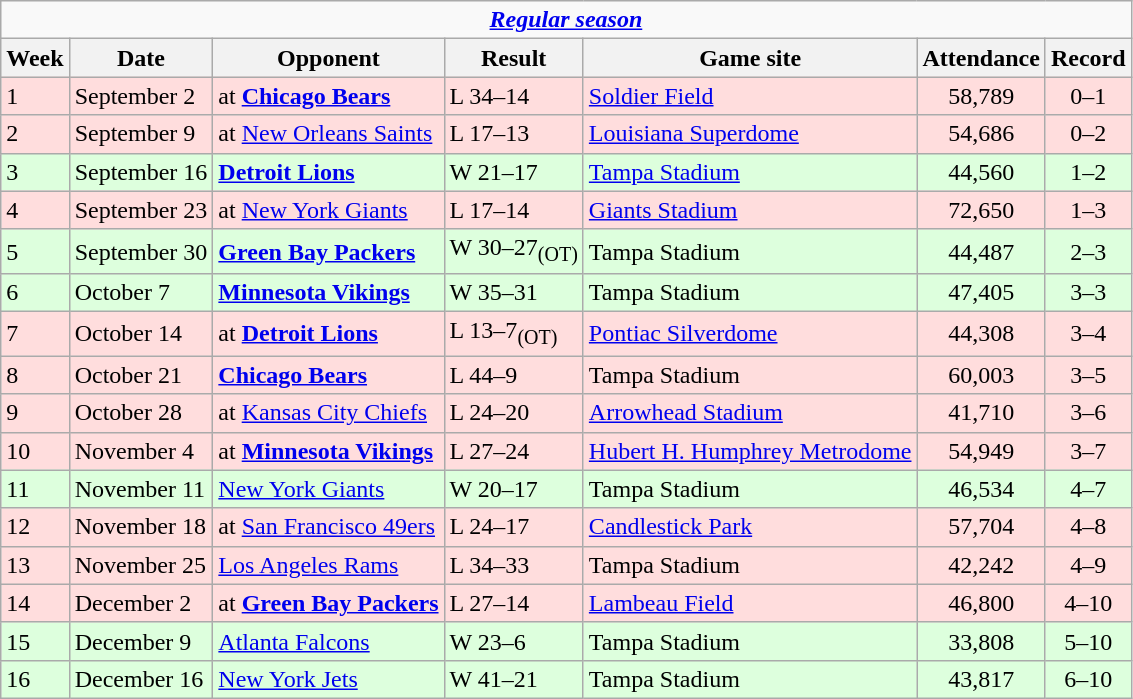<table class="wikitable">
<tr>
<td colspan="9" style="text-align:center;"><strong><em><a href='#'>Regular season</a></em></strong></td>
</tr>
<tr>
<th>Week</th>
<th>Date</th>
<th>Opponent</th>
<th>Result</th>
<th>Game site</th>
<th>Attendance</th>
<th>Record</th>
</tr>
<tr style="background:#fdd;">
<td>1</td>
<td>September 2</td>
<td>at <strong><a href='#'>Chicago Bears</a></strong></td>
<td>L 34–14</td>
<td><a href='#'>Soldier Field</a></td>
<td align="center">58,789</td>
<td align="center">0–1</td>
</tr>
<tr style="background:#fdd;">
<td>2</td>
<td>September 9</td>
<td>at <a href='#'>New Orleans Saints</a></td>
<td>L 17–13</td>
<td><a href='#'>Louisiana Superdome</a></td>
<td align="center">54,686</td>
<td align="center">0–2</td>
</tr>
<tr style="background:#dfd;">
<td>3</td>
<td>September 16</td>
<td><strong><a href='#'>Detroit Lions</a></strong></td>
<td>W 21–17</td>
<td><a href='#'>Tampa Stadium</a></td>
<td align="center">44,560</td>
<td align="center">1–2</td>
</tr>
<tr style="background:#fdd;">
<td>4</td>
<td>September 23</td>
<td>at <a href='#'>New York Giants</a></td>
<td>L 17–14</td>
<td><a href='#'>Giants Stadium</a></td>
<td align="center">72,650</td>
<td align="center">1–3</td>
</tr>
<tr style="background:#dfd;">
<td>5</td>
<td>September 30</td>
<td><strong><a href='#'>Green Bay Packers</a></strong></td>
<td>W 30–27<sub>(OT)</sub></td>
<td>Tampa Stadium</td>
<td align="center">44,487</td>
<td align="center">2–3</td>
</tr>
<tr style="background:#dfd;">
<td>6</td>
<td>October 7</td>
<td><strong><a href='#'>Minnesota Vikings</a></strong></td>
<td>W 35–31</td>
<td>Tampa Stadium</td>
<td align="center">47,405</td>
<td align="center">3–3</td>
</tr>
<tr style="background:#fdd;">
<td>7</td>
<td>October 14</td>
<td>at <strong><a href='#'>Detroit Lions</a></strong></td>
<td>L 13–7<sub>(OT)</sub></td>
<td><a href='#'>Pontiac Silverdome</a></td>
<td align="center">44,308</td>
<td align="center">3–4</td>
</tr>
<tr style="background:#fdd;">
<td>8</td>
<td>October 21</td>
<td><strong><a href='#'>Chicago Bears</a></strong></td>
<td>L 44–9</td>
<td>Tampa Stadium</td>
<td align="center">60,003</td>
<td align="center">3–5</td>
</tr>
<tr style="background:#fdd;">
<td>9</td>
<td>October 28</td>
<td>at <a href='#'>Kansas City Chiefs</a></td>
<td>L 24–20</td>
<td><a href='#'>Arrowhead Stadium</a></td>
<td align="center">41,710</td>
<td align="center">3–6</td>
</tr>
<tr style="background:#fdd;">
<td>10</td>
<td>November 4</td>
<td>at <strong><a href='#'>Minnesota Vikings</a></strong></td>
<td>L 27–24</td>
<td><a href='#'>Hubert H. Humphrey Metrodome</a></td>
<td align="center">54,949</td>
<td align="center">3–7</td>
</tr>
<tr style="background:#dfd;">
<td>11</td>
<td>November 11</td>
<td><a href='#'>New York Giants</a></td>
<td>W 20–17</td>
<td>Tampa Stadium</td>
<td align="center">46,534</td>
<td align="center">4–7</td>
</tr>
<tr style="background:#fdd;">
<td>12</td>
<td>November 18</td>
<td>at <a href='#'>San Francisco 49ers</a></td>
<td>L 24–17</td>
<td><a href='#'>Candlestick Park</a></td>
<td align="center">57,704</td>
<td align="center">4–8</td>
</tr>
<tr style="background:#fdd;">
<td>13</td>
<td>November 25</td>
<td><a href='#'>Los Angeles Rams</a></td>
<td>L 34–33</td>
<td>Tampa Stadium</td>
<td align="center">42,242</td>
<td align="center">4–9</td>
</tr>
<tr style="background:#fdd;">
<td>14</td>
<td>December 2</td>
<td>at <strong><a href='#'>Green Bay Packers</a></strong></td>
<td>L 27–14</td>
<td><a href='#'>Lambeau Field</a></td>
<td align="center">46,800</td>
<td align="center">4–10</td>
</tr>
<tr style="background:#dfd;">
<td>15</td>
<td>December 9</td>
<td><a href='#'>Atlanta Falcons</a></td>
<td>W 23–6</td>
<td>Tampa Stadium</td>
<td align="center">33,808</td>
<td align="center">5–10</td>
</tr>
<tr style="background:#dfd;">
<td>16</td>
<td>December 16</td>
<td><a href='#'>New York Jets</a></td>
<td>W 41–21</td>
<td>Tampa Stadium</td>
<td align="center">43,817</td>
<td align="center">6–10</td>
</tr>
</table>
